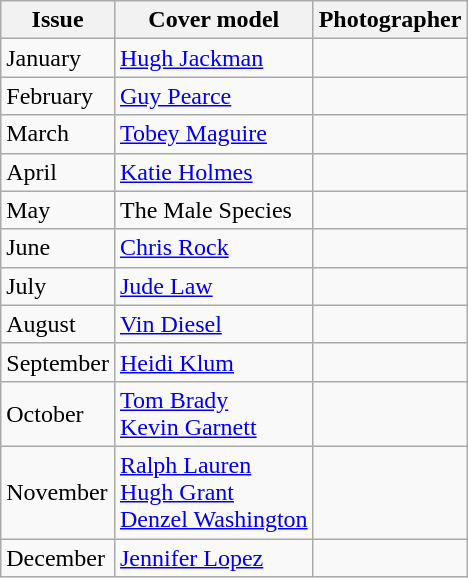<table class="sortable wikitable">
<tr>
<th>Issue</th>
<th>Cover model</th>
<th>Photographer</th>
</tr>
<tr>
<td>January</td>
<td><a href='#'>Hugh Jackman</a></td>
<td></td>
</tr>
<tr>
<td>February</td>
<td><a href='#'>Guy Pearce</a></td>
<td></td>
</tr>
<tr>
<td>March</td>
<td><a href='#'>Tobey Maguire</a></td>
<td></td>
</tr>
<tr>
<td>April</td>
<td><a href='#'>Katie Holmes</a></td>
<td></td>
</tr>
<tr>
<td>May</td>
<td>The Male Species</td>
<td></td>
</tr>
<tr>
<td>June</td>
<td><a href='#'>Chris Rock</a></td>
<td></td>
</tr>
<tr>
<td>July</td>
<td><a href='#'>Jude Law</a></td>
<td></td>
</tr>
<tr>
<td>August</td>
<td><a href='#'>Vin Diesel</a></td>
<td></td>
</tr>
<tr>
<td>September</td>
<td><a href='#'>Heidi Klum</a></td>
<td></td>
</tr>
<tr>
<td>October</td>
<td><a href='#'>Tom Brady</a> <br> <a href='#'>Kevin Garnett</a></td>
<td></td>
</tr>
<tr>
<td>November</td>
<td><a href='#'>Ralph Lauren</a> <br> <a href='#'>Hugh Grant</a> <br> <a href='#'>Denzel Washington</a></td>
<td></td>
</tr>
<tr>
<td>December</td>
<td><a href='#'>Jennifer Lopez</a></td>
<td></td>
</tr>
</table>
